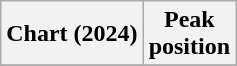<table class="wikitable plainrowheaders" style="text-align:center">
<tr>
<th scope="col">Chart (2024)</th>
<th scope="col">Peak<br>position</th>
</tr>
<tr>
</tr>
</table>
